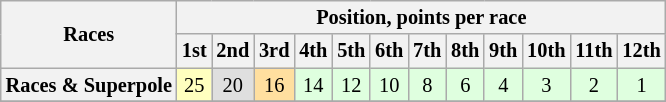<table class="wikitable" style="font-size:85%; text-align:center">
<tr>
<th rowspan="2">Races</th>
<th colspan="12">Position, points per race</th>
</tr>
<tr>
<th>1st</th>
<th>2nd</th>
<th>3rd</th>
<th>4th</th>
<th>5th</th>
<th>6th</th>
<th>7th</th>
<th>8th</th>
<th>9th</th>
<th>10th</th>
<th>11th</th>
<th>12th</th>
</tr>
<tr>
<th>Races & Superpole</th>
<td style="background-color:#ffffbf">25</td>
<td style="background-color:#dfdfdf">20</td>
<td style="background-color:#ffdf9f">16</td>
<td style="background-color:#dfffdf">14</td>
<td style="background-color:#dfffdf">12</td>
<td style="background-color:#dfffdf">10</td>
<td style="background-color:#dfffdf">8</td>
<td style="background-color:#dfffdf">6</td>
<td style="background-color:#dfffdf">4</td>
<td style="background-color:#dfffdf">3</td>
<td style="background-color:#dfffdf">2</td>
<td style="background-color:#dfffdf">1</td>
</tr>
<tr>
</tr>
</table>
